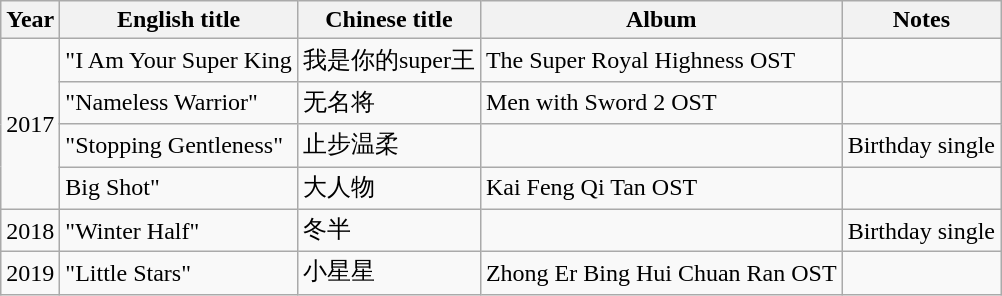<table class="wikitable sortable">
<tr>
<th>Year</th>
<th>English title</th>
<th>Chinese title</th>
<th>Album</th>
<th class="unsortable">Notes</th>
</tr>
<tr>
<td rowspan=4>2017</td>
<td>"I Am Your Super King<em></td>
<td>我是你的super王</td>
<td></em>The Super Royal Highness OST<em></td>
<td></td>
</tr>
<tr>
<td>"Nameless Warrior"</td>
<td>无名将</td>
<td></em>Men with Sword 2 OST<em></td>
<td></td>
</tr>
<tr>
<td>"Stopping Gentleness"</td>
<td>止步温柔</td>
<td></td>
<td>Birthday single</td>
</tr>
<tr>
<td>Big Shot"</td>
<td>大人物</td>
<td></em>Kai Feng Qi Tan OST<em></td>
<td></td>
</tr>
<tr>
<td>2018</td>
<td>"Winter Half"</td>
<td>冬半</td>
<td></td>
<td>Birthday single</td>
</tr>
<tr>
<td>2019</td>
<td>"Little Stars"</td>
<td>小星星</td>
<td></em>Zhong Er Bing Hui Chuan Ran OST<em></td>
<td></td>
</tr>
</table>
